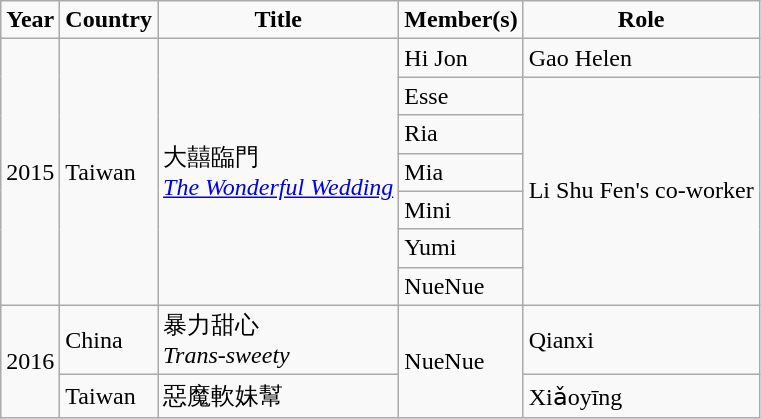<table class="wikitable">
<tr style="font-weight:bold; text-align:center;">
<td>Year</td>
<td>Country</td>
<td>Title</td>
<td>Member(s)</td>
<td>Role</td>
</tr>
<tr>
<td rowspan="7">2015</td>
<td rowspan="7">Taiwan</td>
<td rowspan="7">大囍臨門<br><em><a href='#'>The Wonderful Wedding</a></em></td>
<td>Hi Jon</td>
<td>Gao Helen</td>
</tr>
<tr>
<td>Esse</td>
<td rowspan="6">Li Shu Fen's co-worker</td>
</tr>
<tr>
<td>Ria</td>
</tr>
<tr>
<td>Mia</td>
</tr>
<tr>
<td>Mini</td>
</tr>
<tr>
<td>Yumi</td>
</tr>
<tr>
<td>NueNue</td>
</tr>
<tr>
<td rowspan="2">2016</td>
<td>China</td>
<td>暴力甜心<br><em>Trans-sweety</em></td>
<td rowspan="2">NueNue</td>
<td>Qianxi</td>
</tr>
<tr>
<td>Taiwan</td>
<td>惡魔軟妹幫</td>
<td>Xiǎoyīng</td>
</tr>
</table>
